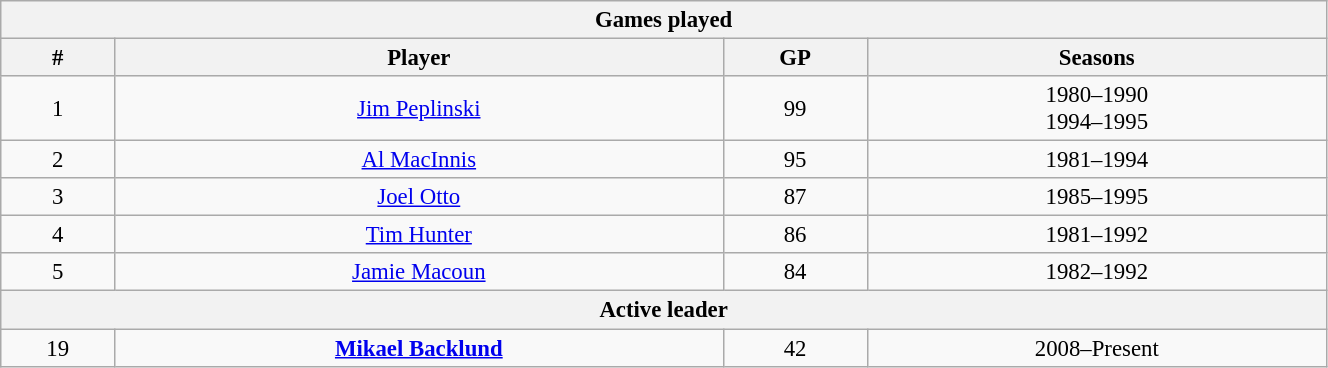<table class="wikitable" style="text-align: center; font-size: 95%" width="70%">
<tr>
<th colspan="4">Games played</th>
</tr>
<tr>
<th>#</th>
<th>Player</th>
<th>GP</th>
<th>Seasons</th>
</tr>
<tr>
<td>1</td>
<td><a href='#'>Jim Peplinski</a></td>
<td>99</td>
<td>1980–1990<br>1994–1995</td>
</tr>
<tr>
<td>2</td>
<td><a href='#'>Al MacInnis</a></td>
<td>95</td>
<td>1981–1994</td>
</tr>
<tr>
<td>3</td>
<td><a href='#'>Joel Otto</a></td>
<td>87</td>
<td>1985–1995</td>
</tr>
<tr>
<td>4</td>
<td><a href='#'>Tim Hunter</a></td>
<td>86</td>
<td>1981–1992</td>
</tr>
<tr>
<td>5</td>
<td><a href='#'>Jamie Macoun</a></td>
<td>84</td>
<td>1982–1992</td>
</tr>
<tr>
<th colspan="4">Active leader</th>
</tr>
<tr>
<td>19</td>
<td><strong><a href='#'>Mikael Backlund</a></strong></td>
<td>42</td>
<td>2008–Present</td>
</tr>
</table>
